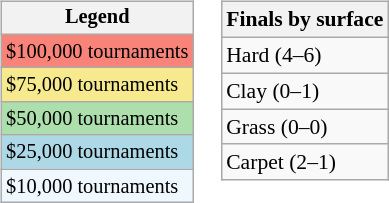<table>
<tr valign=top>
<td><br><table class=wikitable style="font-size:85%">
<tr>
<th>Legend</th>
</tr>
<tr style="background:#f88379;">
<td>$100,000 tournaments</td>
</tr>
<tr style="background:#f7e98e;">
<td>$75,000 tournaments</td>
</tr>
<tr style="background:#addfad;">
<td>$50,000 tournaments</td>
</tr>
<tr style="background:lightblue;">
<td>$25,000 tournaments</td>
</tr>
<tr style="background:#f0f8ff;">
<td>$10,000 tournaments</td>
</tr>
</table>
</td>
<td><br><table class=wikitable style="font-size:90%">
<tr>
<th>Finals by surface</th>
</tr>
<tr>
<td>Hard (4–6)</td>
</tr>
<tr>
<td>Clay (0–1)</td>
</tr>
<tr>
<td>Grass (0–0)</td>
</tr>
<tr>
<td>Carpet (2–1)</td>
</tr>
</table>
</td>
</tr>
</table>
